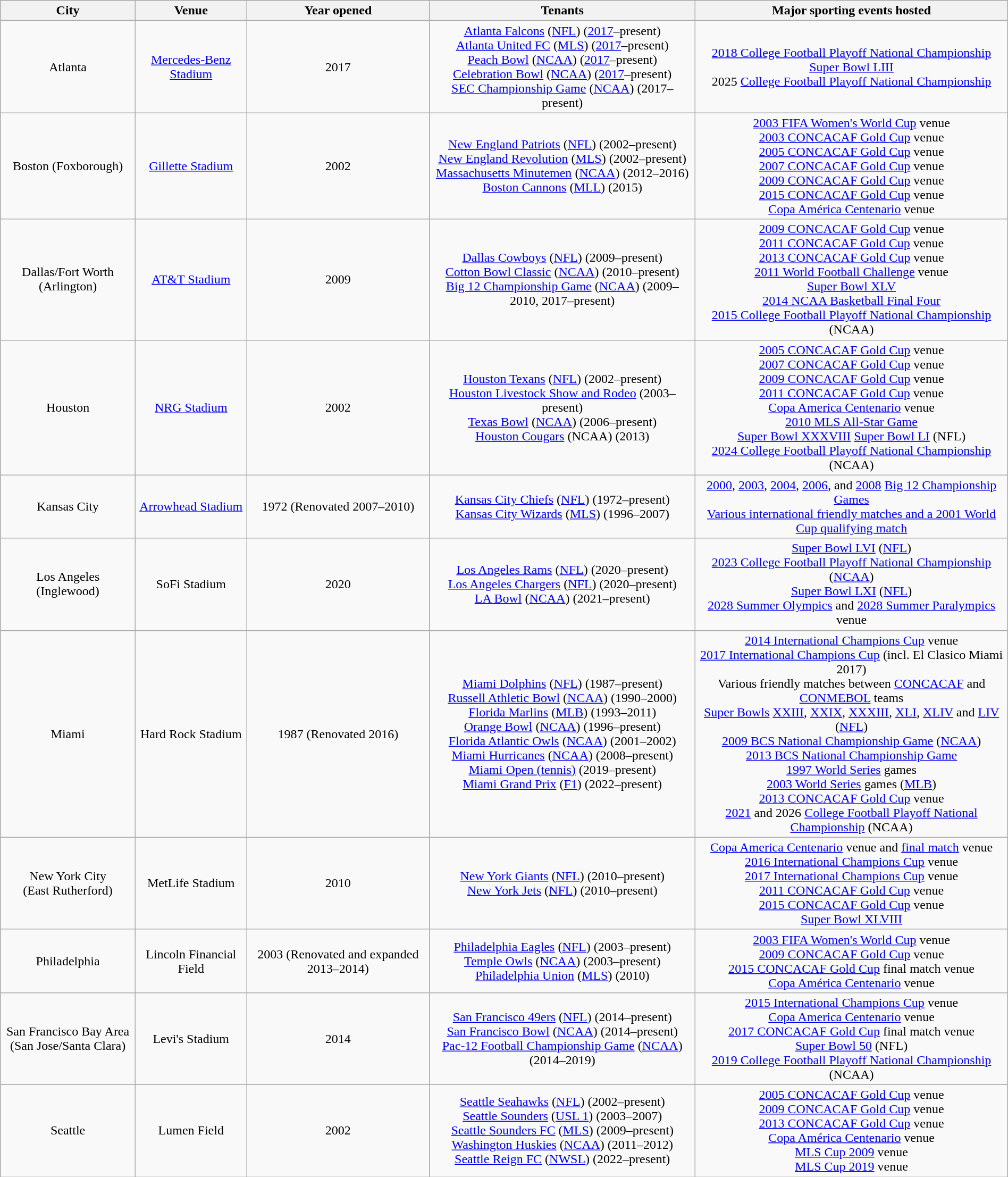<table class="wikitable collapsible collapsed" width=100%>
<tr>
<th>City</th>
<th>Venue</th>
<th>Year opened</th>
<th>Tenants</th>
<th>Major sporting events hosted</th>
</tr>
<tr align=center>
<td>Atlanta</td>
<td><a href='#'>Mercedes-Benz Stadium</a></td>
<td>2017</td>
<td><a href='#'>Atlanta Falcons</a> (<a href='#'>NFL</a>) (<a href='#'>2017</a>–present)<br><a href='#'>Atlanta United FC</a> (<a href='#'>MLS</a>) (<a href='#'>2017</a>–present)<br><a href='#'>Peach Bowl</a> (<a href='#'>NCAA</a>) (<a href='#'>2017</a>–present)<br><a href='#'>Celebration Bowl</a> (<a href='#'>NCAA</a>) (<a href='#'>2017</a>–present)<br><a href='#'>SEC Championship Game</a> (<a href='#'>NCAA</a>) (2017–present)</td>
<td><a href='#'>2018 College Football Playoff National Championship</a><br><a href='#'>Super Bowl LIII</a><br>2025 <a href='#'>College Football Playoff National Championship</a></td>
</tr>
<tr align=center>
<td>Boston (Foxborough)</td>
<td><a href='#'>Gillette Stadium</a></td>
<td>2002</td>
<td><a href='#'>New England Patriots</a> (<a href='#'>NFL</a>) (2002–present)<br><a href='#'>New England Revolution</a> (<a href='#'>MLS</a>) (2002–present)<br><a href='#'>Massachusetts Minutemen</a> (<a href='#'>NCAA</a>) (2012–2016)<br><a href='#'>Boston Cannons</a> (<a href='#'>MLL</a>) (2015)</td>
<td><a href='#'>2003 FIFA Women's World Cup</a> venue<br><a href='#'>2003 CONCACAF Gold Cup</a> venue<br><a href='#'>2005 CONCACAF Gold Cup</a> venue<br><a href='#'>2007 CONCACAF Gold Cup</a> venue<br><a href='#'>2009 CONCACAF Gold Cup</a> venue<br><a href='#'>2015 CONCACAF Gold Cup</a> venue<br><a href='#'>Copa América Centenario</a> venue</td>
</tr>
<tr align=center>
<td>Dallas/Fort Worth (Arlington)</td>
<td><a href='#'>AT&T Stadium</a></td>
<td>2009</td>
<td><a href='#'>Dallas Cowboys</a> (<a href='#'>NFL</a>) (2009–present)<br><a href='#'>Cotton Bowl Classic</a> (<a href='#'>NCAA</a>) (2010–present)<br><a href='#'>Big 12 Championship Game</a> (<a href='#'>NCAA</a>) (2009–2010, 2017–present)</td>
<td><a href='#'>2009 CONCACAF Gold Cup</a> venue<br><a href='#'>2011 CONCACAF Gold Cup</a> venue<br><a href='#'>2013 CONCACAF Gold Cup</a> venue<br><a href='#'>2011 World Football Challenge</a> venue<br><a href='#'>Super Bowl XLV</a><br><a href='#'>2014 NCAA Basketball Final Four</a><br><a href='#'>2015 College Football Playoff National Championship</a> (NCAA)</td>
</tr>
<tr align=center>
<td>Houston</td>
<td><a href='#'>NRG Stadium</a></td>
<td>2002</td>
<td><a href='#'>Houston Texans</a> (<a href='#'>NFL</a>) (2002–present)<br><a href='#'>Houston Livestock Show and Rodeo</a> (2003–present)<br><a href='#'>Texas Bowl</a> (<a href='#'>NCAA</a>) (2006–present)<br><a href='#'>Houston Cougars</a> (NCAA) (2013) </td>
<td><a href='#'>2005 CONCACAF Gold Cup</a> venue<br><a href='#'>2007 CONCACAF Gold Cup</a> venue<br><a href='#'>2009 CONCACAF Gold Cup</a> venue<br><a href='#'>2011 CONCACAF Gold Cup</a> venue<br><a href='#'>Copa America Centenario</a> venue<br><a href='#'>2010 MLS All-Star Game</a><br> <a href='#'>Super Bowl XXXVIII</a> <a href='#'>Super Bowl LI</a> (NFL)<br><a href='#'>2024 College Football Playoff National Championship</a> (NCAA)</td>
</tr>
<tr align=center>
<td>Kansas City</td>
<td><a href='#'>Arrowhead Stadium</a></td>
<td>1972 (Renovated 2007–2010)</td>
<td><a href='#'>Kansas City Chiefs</a> (<a href='#'>NFL</a>) (1972–present)<br><a href='#'>Kansas City Wizards</a> (<a href='#'>MLS</a>) (1996–2007)</td>
<td><a href='#'>2000</a>, <a href='#'>2003</a>, <a href='#'>2004</a>, <a href='#'>2006</a>, and <a href='#'>2008</a> <a href='#'>Big 12 Championship Games</a><br><a href='#'>Various international friendly matches and a 2001 World Cup qualifying match</a></td>
</tr>
<tr align=center>
<td>Los Angeles (Inglewood)</td>
<td>SoFi Stadium</td>
<td>2020</td>
<td><a href='#'>Los Angeles Rams</a> (<a href='#'>NFL</a>) (2020–present)<br><a href='#'>Los Angeles Chargers</a> (<a href='#'>NFL</a>) (2020–present)<br><a href='#'>LA Bowl</a> (<a href='#'>NCAA</a>) (2021–present)<br></td>
<td><a href='#'>Super Bowl LVI</a> (<a href='#'>NFL</a>)<br><a href='#'>2023 College Football Playoff National Championship</a> (<a href='#'>NCAA</a>) <br> <a href='#'>Super Bowl LXI</a> (<a href='#'>NFL</a>)<br><a href='#'>2028 Summer Olympics</a> and <a href='#'>2028 Summer Paralympics</a> venue</td>
</tr>
<tr align=center>
<td>Miami</td>
<td>Hard Rock Stadium</td>
<td>1987 (Renovated 2016)</td>
<td><a href='#'>Miami Dolphins</a> (<a href='#'>NFL</a>) (1987–present)<br><a href='#'>Russell Athletic Bowl</a> (<a href='#'>NCAA</a>) (1990–2000)<br><a href='#'>Florida Marlins</a> (<a href='#'>MLB</a>) (1993–2011)<br><a href='#'>Orange Bowl</a> (<a href='#'>NCAA</a>) (1996–present)<br><a href='#'>Florida Atlantic Owls</a> (<a href='#'>NCAA</a>) (2001–2002)<br><a href='#'>Miami Hurricanes</a> (<a href='#'>NCAA</a>) (2008–present)<br><a href='#'>Miami Open (tennis)</a> (2019–present)<br><a href='#'>Miami Grand Prix</a> (<a href='#'>F1</a>) (2022–present)</td>
<td><a href='#'>2014 International Champions Cup</a> venue<br><a href='#'>2017 International Champions Cup</a> (incl. El Clasico Miami 2017)<br>Various friendly matches between <a href='#'>CONCACAF</a> and <a href='#'>CONMEBOL</a> teams<br><a href='#'>Super Bowls</a> <a href='#'>XXIII</a>, <a href='#'>XXIX</a>, <a href='#'>XXXIII</a>, <a href='#'>XLI</a>, <a href='#'>XLIV</a> and <a href='#'>LIV</a> (<a href='#'>NFL</a>)<br><a href='#'>2009 BCS National Championship Game</a> (<a href='#'>NCAA</a>)<br><a href='#'>2013 BCS National Championship Game</a><br><a href='#'>1997 World Series</a> games<br><a href='#'>2003 World Series</a> games (<a href='#'>MLB</a>)<br><a href='#'>2013 CONCACAF Gold Cup</a> venue<br><a href='#'>2021</a> and 2026 <a href='#'>College Football Playoff National Championship</a> (NCAA)</td>
</tr>
<tr align=center>
<td>New York City<br>(East Rutherford)</td>
<td>MetLife Stadium</td>
<td>2010</td>
<td><a href='#'>New York Giants</a> (<a href='#'>NFL</a>) (2010–present)<br><a href='#'>New York Jets</a> (<a href='#'>NFL</a>) (2010–present)</td>
<td><a href='#'>Copa America Centenario</a> venue and <a href='#'>final match</a> venue<br><a href='#'>2016 International Champions Cup</a> venue<br><a href='#'>2017 International Champions Cup</a> venue<br><a href='#'>2011 CONCACAF Gold Cup</a> venue<br><a href='#'>2015 CONCACAF Gold Cup</a> venue<br><a href='#'>Super Bowl XLVIII</a></td>
</tr>
<tr align=center>
<td>Philadelphia</td>
<td>Lincoln Financial Field</td>
<td>2003 (Renovated and expanded 2013–2014)</td>
<td><a href='#'>Philadelphia Eagles</a> (<a href='#'>NFL</a>) (2003–present)<br><a href='#'>Temple Owls</a> (<a href='#'>NCAA</a>) (2003–present)<br><a href='#'>Philadelphia Union</a> (<a href='#'>MLS</a>) (2010)</td>
<td><a href='#'>2003 FIFA Women's World Cup</a> venue<br><a href='#'>2009 CONCACAF Gold Cup</a> venue<br><a href='#'>2015 CONCACAF Gold Cup</a> final match venue<br><a href='#'>Copa América Centenario</a> venue</td>
</tr>
<tr align=center>
<td>San Francisco Bay Area<br>(San Jose/Santa Clara)</td>
<td>Levi's Stadium</td>
<td>2014</td>
<td><a href='#'>San Francisco 49ers</a> (<a href='#'>NFL</a>) (2014–present)<br><a href='#'>San Francisco Bowl</a> (<a href='#'>NCAA</a>) (2014–present)<br><a href='#'>Pac-12 Football Championship Game</a> (<a href='#'>NCAA</a>) (2014–2019)</td>
<td><a href='#'>2015 International Champions Cup</a> venue<br><a href='#'>Copa America Centenario</a> venue<br><a href='#'>2017 CONCACAF Gold Cup</a> final match venue<br><a href='#'>Super Bowl 50</a> (NFL)<br><a href='#'>2019 College Football Playoff National Championship</a> (NCAA)</td>
</tr>
<tr align=center>
<td>Seattle</td>
<td>Lumen Field</td>
<td>2002</td>
<td><a href='#'>Seattle Seahawks</a> (<a href='#'>NFL</a>) (2002–present) <br> <a href='#'>Seattle Sounders</a> (<a href='#'>USL 1</a>) (2003–2007) <br> <a href='#'>Seattle Sounders FC</a> (<a href='#'>MLS</a>) (2009–present) <br> <a href='#'>Washington Huskies</a> (<a href='#'>NCAA</a>) (2011–2012)<br><a href='#'>Seattle Reign FC</a> (<a href='#'>NWSL</a>) (2022–present)</td>
<td><a href='#'>2005 CONCACAF Gold Cup</a> venue<br><a href='#'>2009 CONCACAF Gold Cup</a> venue<br><a href='#'>2013 CONCACAF Gold Cup</a> venue<br><a href='#'>Copa América Centenario</a> venue<br><a href='#'>MLS Cup 2009</a> venue <br><a href='#'>MLS Cup 2019</a> venue</td>
</tr>
</table>
